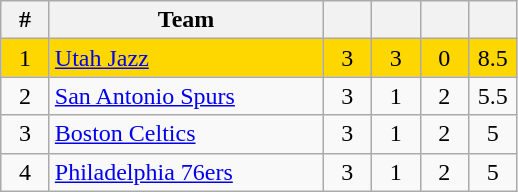<table class="wikitable" style="text-align:center">
<tr>
<th width="25px">#</th>
<th width="175px">Team</th>
<th width="25px"></th>
<th width="25px"></th>
<th width="25px"></th>
<th width="25px"></th>
</tr>
<tr style="background:gold;">
<td>1</td>
<td align="left"><a href='#'>Utah Jazz</a></td>
<td>3</td>
<td>3</td>
<td>0</td>
<td>8.5</td>
</tr>
<tr>
<td>2</td>
<td align="left"><a href='#'>San Antonio Spurs</a></td>
<td>3</td>
<td>1</td>
<td>2</td>
<td>5.5</td>
</tr>
<tr>
<td>3</td>
<td align="left"><a href='#'>Boston Celtics</a></td>
<td>3</td>
<td>1</td>
<td>2</td>
<td>5</td>
</tr>
<tr>
<td>4</td>
<td align="left"><a href='#'>Philadelphia 76ers</a></td>
<td>3</td>
<td>1</td>
<td>2</td>
<td>5</td>
</tr>
</table>
